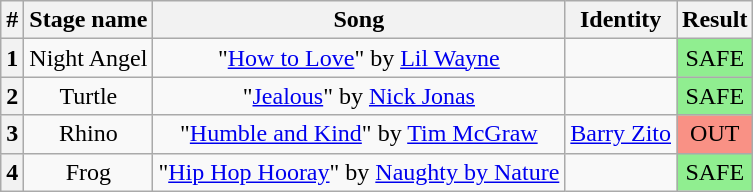<table class="wikitable plainrowheaders" style="text-align: center;">
<tr>
<th>#</th>
<th>Stage name</th>
<th>Song</th>
<th>Identity</th>
<th colspan=2>Result</th>
</tr>
<tr>
<th>1</th>
<td>Night Angel</td>
<td>"<a href='#'>How to Love</a>" by <a href='#'>Lil Wayne</a></td>
<td></td>
<td bgcolor="lightgreen">SAFE</td>
</tr>
<tr>
<th>2</th>
<td>Turtle</td>
<td>"<a href='#'>Jealous</a>" by <a href='#'>Nick Jonas</a></td>
<td></td>
<td bgcolor="lightgreen">SAFE</td>
</tr>
<tr>
<th>3</th>
<td>Rhino</td>
<td>"<a href='#'>Humble and Kind</a>" by <a href='#'>Tim McGraw</a></td>
<td><a href='#'>Barry Zito</a></td>
<td bgcolor=#F99185>OUT</td>
</tr>
<tr>
<th>4</th>
<td>Frog</td>
<td>"<a href='#'>Hip Hop Hooray</a>" by <a href='#'>Naughty by Nature</a></td>
<td></td>
<td bgcolor="lightgreen">SAFE</td>
</tr>
</table>
